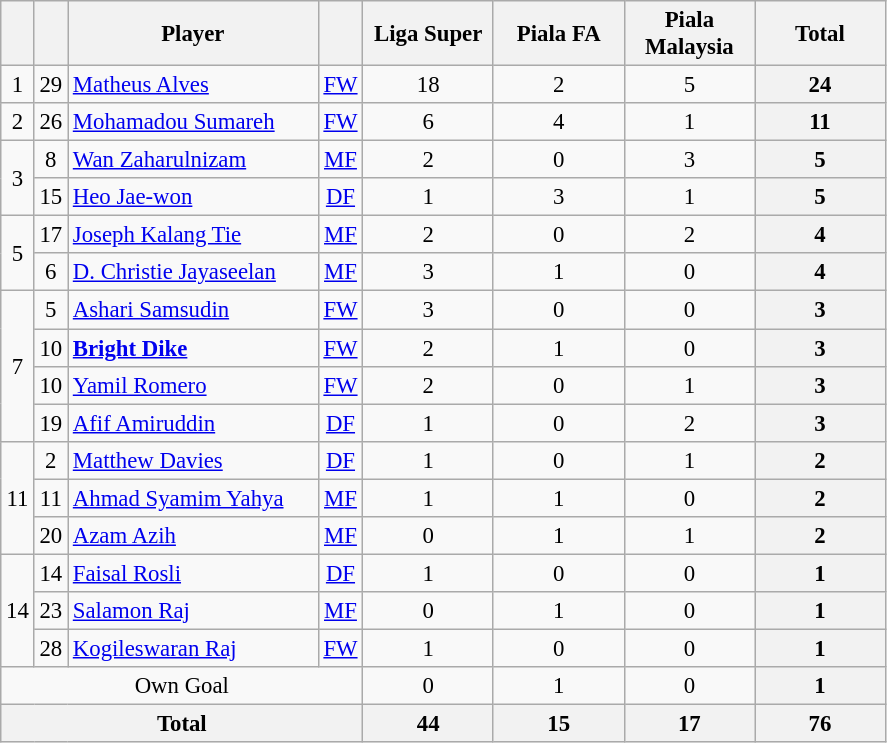<table class="wikitable sortable" style="font-size: 95%; text-align: center;">
<tr>
<th width=10></th>
<th width=10></th>
<th scope="col" style="width:160px;"><strong>Player</strong></th>
<th width=10></th>
<th width=80>Liga Super</th>
<th width=80>Piala FA</th>
<th width=80>Piala Malaysia</th>
<th width=80>Total</th>
</tr>
<tr>
<td>1</td>
<td>29</td>
<td align=left> <a href='#'>Matheus Alves</a></td>
<td><a href='#'>FW</a></td>
<td>18</td>
<td>2</td>
<td>5</td>
<th>24</th>
</tr>
<tr>
<td>2</td>
<td>26</td>
<td align=left> <a href='#'>Mohamadou Sumareh</a></td>
<td><a href='#'>FW</a></td>
<td>6</td>
<td>4</td>
<td>1</td>
<th>11</th>
</tr>
<tr>
<td rowspan=2>3</td>
<td>8</td>
<td align=left> <a href='#'>Wan Zaharulnizam</a></td>
<td><a href='#'>MF</a></td>
<td>2</td>
<td>0</td>
<td>3</td>
<th>5</th>
</tr>
<tr>
<td align=center>15</td>
<td align=left> <a href='#'>Heo Jae-won</a></td>
<td><a href='#'>DF</a></td>
<td>1</td>
<td>3</td>
<td>1</td>
<th>5</th>
</tr>
<tr>
<td rowspan=2>5</td>
<td>17</td>
<td align=left> <a href='#'>Joseph Kalang Tie</a></td>
<td><a href='#'>MF</a></td>
<td>2</td>
<td>0</td>
<td>2</td>
<th>4</th>
</tr>
<tr>
<td>6</td>
<td align=left> <a href='#'>D. Christie Jayaseelan</a></td>
<td><a href='#'>MF</a></td>
<td>3</td>
<td>1</td>
<td>0</td>
<th>4</th>
</tr>
<tr>
<td rowspan=4>7</td>
<td>5</td>
<td align=left> <a href='#'>Ashari Samsudin</a></td>
<td><a href='#'>FW</a></td>
<td>3</td>
<td>0</td>
<td>0</td>
<th>3</th>
</tr>
<tr>
<td>10</td>
<td align=left> <strong><a href='#'>Bright Dike</a></strong></td>
<td><a href='#'>FW</a></td>
<td>2</td>
<td>1</td>
<td>0</td>
<th>3</th>
</tr>
<tr>
<td>10</td>
<td align=left> <a href='#'>Yamil Romero</a></td>
<td><a href='#'>FW</a></td>
<td>2</td>
<td>0</td>
<td>1</td>
<th>3</th>
</tr>
<tr>
<td>19</td>
<td align=left> <a href='#'>Afif Amiruddin</a></td>
<td><a href='#'>DF</a></td>
<td>1</td>
<td>0</td>
<td>2</td>
<th>3</th>
</tr>
<tr>
<td rowspan=3>11</td>
<td>2</td>
<td align=left> <a href='#'>Matthew Davies</a></td>
<td><a href='#'>DF</a></td>
<td>1</td>
<td>0</td>
<td>1</td>
<th>2</th>
</tr>
<tr>
<td>11</td>
<td align=left> <a href='#'>Ahmad Syamim Yahya</a></td>
<td><a href='#'>MF</a></td>
<td>1</td>
<td>1</td>
<td>0</td>
<th>2</th>
</tr>
<tr>
<td>20</td>
<td align=left> <a href='#'>Azam Azih</a></td>
<td><a href='#'>MF</a></td>
<td>0</td>
<td>1</td>
<td>1</td>
<th>2</th>
</tr>
<tr>
<td rowspan=3>14</td>
<td>14</td>
<td align=left> <a href='#'>Faisal Rosli</a></td>
<td><a href='#'>DF</a></td>
<td>1</td>
<td>0</td>
<td>0</td>
<th>1</th>
</tr>
<tr>
<td>23</td>
<td align=left> <a href='#'>Salamon Raj</a></td>
<td><a href='#'>MF</a></td>
<td>0</td>
<td>1</td>
<td>0</td>
<th>1</th>
</tr>
<tr>
<td>28</td>
<td align=left> <a href='#'>Kogileswaran Raj</a></td>
<td><a href='#'>FW</a></td>
<td>1</td>
<td>0</td>
<td>0</td>
<th>1</th>
</tr>
<tr>
<td colspan=4>Own Goal</td>
<td>0</td>
<td>1</td>
<td>0</td>
<th>1</th>
</tr>
<tr>
<th colspan=4>Total</th>
<th>44</th>
<th>15</th>
<th>17</th>
<th>76</th>
</tr>
</table>
